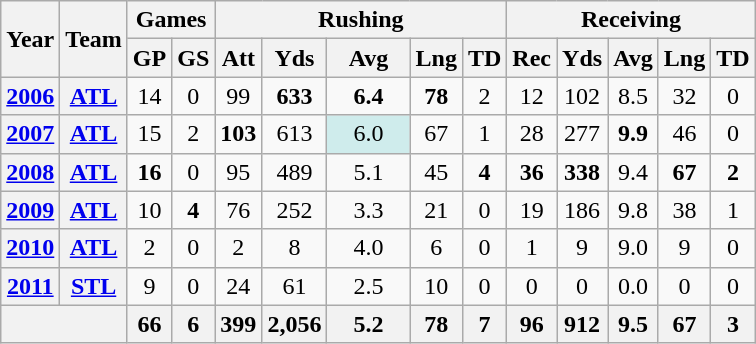<table class="wikitable" style="text-align:center;">
<tr>
<th rowspan="2">Year</th>
<th rowspan="2">Team</th>
<th colspan="2">Games</th>
<th colspan="5">Rushing</th>
<th colspan="5">Receiving</th>
</tr>
<tr>
<th>GP</th>
<th>GS</th>
<th>Att</th>
<th>Yds</th>
<th>Avg</th>
<th>Lng</th>
<th>TD</th>
<th>Rec</th>
<th>Yds</th>
<th>Avg</th>
<th>Lng</th>
<th>TD</th>
</tr>
<tr>
<th><a href='#'>2006</a></th>
<th><a href='#'>ATL</a></th>
<td>14</td>
<td>0</td>
<td>99</td>
<td><strong>633</strong></td>
<td><strong>6.4</strong></td>
<td><strong>78</strong></td>
<td>2</td>
<td>12</td>
<td>102</td>
<td>8.5</td>
<td>32</td>
<td>0</td>
</tr>
<tr>
<th><a href='#'>2007</a></th>
<th><a href='#'>ATL</a></th>
<td>15</td>
<td>2</td>
<td><strong>103</strong></td>
<td>613</td>
<td style="background:#cfecec; width:3em;">6.0</td>
<td>67</td>
<td>1</td>
<td>28</td>
<td>277</td>
<td><strong>9.9</strong></td>
<td>46</td>
<td>0</td>
</tr>
<tr>
<th><a href='#'>2008</a></th>
<th><a href='#'>ATL</a></th>
<td><strong>16</strong></td>
<td>0</td>
<td>95</td>
<td>489</td>
<td>5.1</td>
<td>45</td>
<td><strong>4</strong></td>
<td><strong>36</strong></td>
<td><strong>338</strong></td>
<td>9.4</td>
<td><strong>67</strong></td>
<td><strong>2</strong></td>
</tr>
<tr>
<th><a href='#'>2009</a></th>
<th><a href='#'>ATL</a></th>
<td>10</td>
<td><strong>4</strong></td>
<td>76</td>
<td>252</td>
<td>3.3</td>
<td>21</td>
<td>0</td>
<td>19</td>
<td>186</td>
<td>9.8</td>
<td>38</td>
<td>1</td>
</tr>
<tr>
<th><a href='#'>2010</a></th>
<th><a href='#'>ATL</a></th>
<td>2</td>
<td>0</td>
<td>2</td>
<td>8</td>
<td>4.0</td>
<td>6</td>
<td>0</td>
<td>1</td>
<td>9</td>
<td>9.0</td>
<td>9</td>
<td>0</td>
</tr>
<tr>
<th><a href='#'>2011</a></th>
<th><a href='#'>STL</a></th>
<td>9</td>
<td>0</td>
<td>24</td>
<td>61</td>
<td>2.5</td>
<td>10</td>
<td>0</td>
<td>0</td>
<td>0</td>
<td>0.0</td>
<td>0</td>
<td>0</td>
</tr>
<tr>
<th colspan="2"></th>
<th>66</th>
<th>6</th>
<th>399</th>
<th>2,056</th>
<th>5.2</th>
<th>78</th>
<th>7</th>
<th>96</th>
<th>912</th>
<th>9.5</th>
<th>67</th>
<th>3</th>
</tr>
</table>
